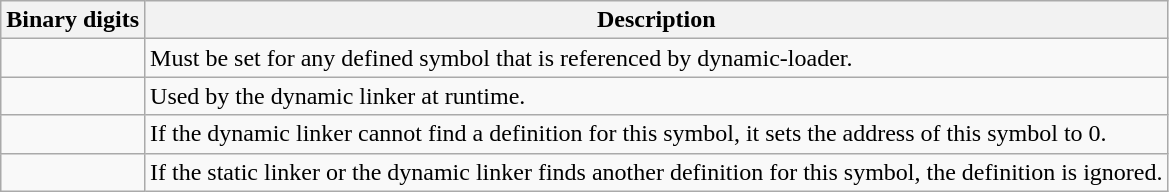<table class="wikitable">
<tr>
<th>Binary digits</th>
<th>Description</th>
</tr>
<tr>
<td></td>
<td>Must be set for any defined symbol that is referenced by dynamic-loader.</td>
</tr>
<tr>
<td></td>
<td>Used by the dynamic linker at runtime.</td>
</tr>
<tr>
<td></td>
<td>If the dynamic linker cannot find a definition for this symbol, it sets the address of this symbol to 0.</td>
</tr>
<tr>
<td></td>
<td>If the static linker or the dynamic linker finds another definition for this symbol, the definition is ignored.</td>
</tr>
</table>
